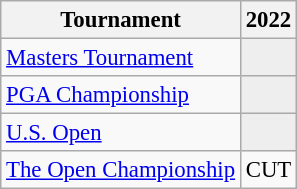<table class="wikitable" style="font-size:95%;text-align:center;">
<tr>
<th>Tournament</th>
<th>2022</th>
</tr>
<tr>
<td align=left><a href='#'>Masters Tournament</a></td>
<td style="background:#eeeeee;"></td>
</tr>
<tr>
<td align=left><a href='#'>PGA Championship</a></td>
<td style="background:#eeeeee;"></td>
</tr>
<tr>
<td align=left><a href='#'>U.S. Open</a></td>
<td style="background:#eeeeee;"></td>
</tr>
<tr>
<td align=left><a href='#'>The Open Championship</a></td>
<td>CUT</td>
</tr>
</table>
